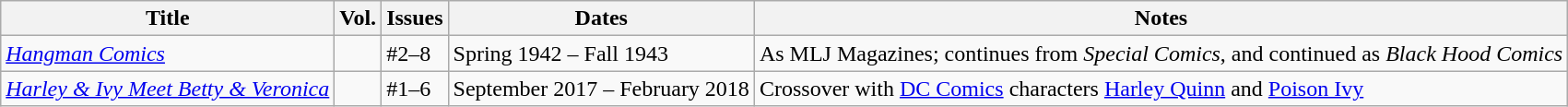<table class="wikitable sortable">
<tr>
<th>Title</th>
<th>Vol.</th>
<th>Issues</th>
<th>Dates</th>
<th>Notes</th>
</tr>
<tr>
<td><em><a href='#'>Hangman Comics</a></em></td>
<td></td>
<td>#2–8</td>
<td>Spring 1942 – Fall 1943</td>
<td>As MLJ Magazines; continues from <em>Special Comics</em>, and continued as <em>Black Hood Comics</em></td>
</tr>
<tr>
<td><em><a href='#'>Harley & Ivy Meet Betty & Veronica</a></em></td>
<td></td>
<td>#1–6</td>
<td>September 2017 – February 2018</td>
<td>Crossover with <a href='#'>DC Comics</a> characters <a href='#'>Harley Quinn</a> and <a href='#'>Poison Ivy</a></td>
</tr>
</table>
